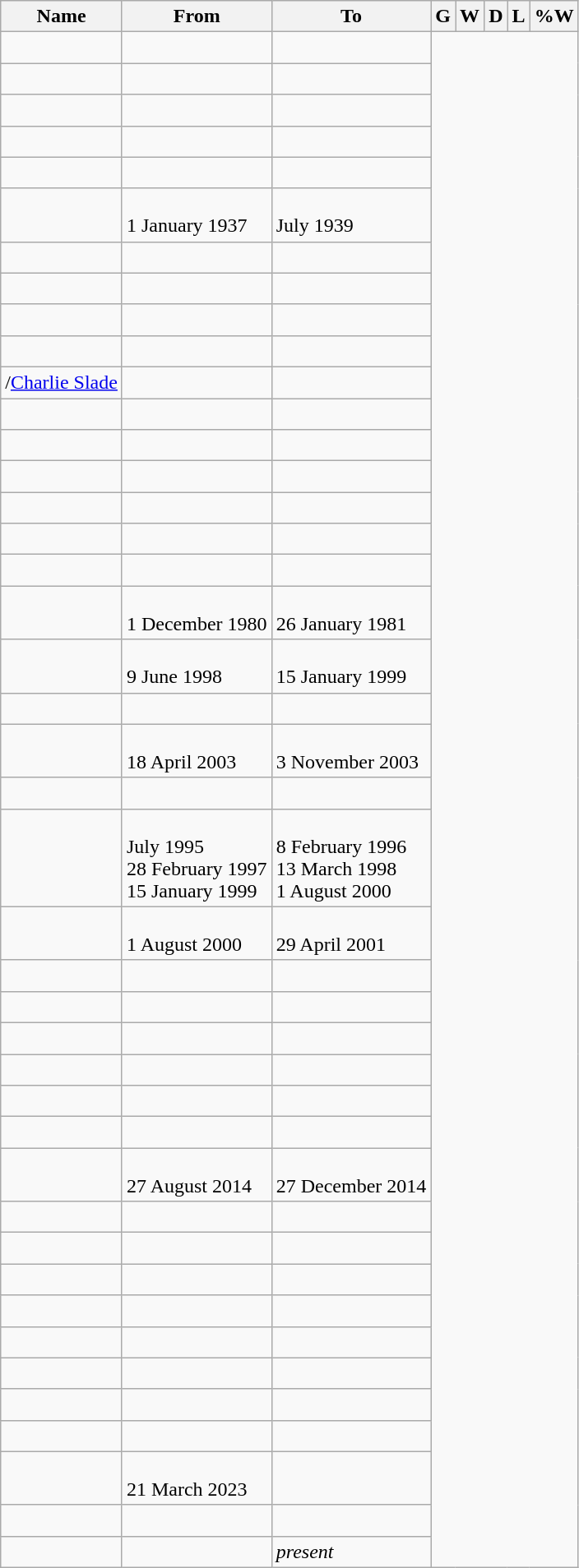<table class="wikitable sortable" style="text-align: center">
<tr>
<th>Name</th>
<th>From</th>
<th>To</th>
<th>G</th>
<th>W</th>
<th>D</th>
<th>L</th>
<th>%W</th>
</tr>
<tr>
<td align=left></td>
<td align=left></td>
<td align=left><br></td>
</tr>
<tr>
<td align=left></td>
<td align=left></td>
<td align=left><br></td>
</tr>
<tr>
<td align=left></td>
<td align=left></td>
<td align=left><br></td>
</tr>
<tr>
<td align=left></td>
<td align=left></td>
<td align=left><br></td>
</tr>
<tr>
<td align=left></td>
<td align=left></td>
<td align=left><br></td>
</tr>
<tr>
<td align=left></td>
<td align=left><br>1 January 1937</td>
<td align=left><br>July 1939<br></td>
</tr>
<tr>
<td align=left></td>
<td align=left></td>
<td align=left><br></td>
</tr>
<tr>
<td align=left></td>
<td align=left></td>
<td align=left><br></td>
</tr>
<tr>
<td align=left></td>
<td align=left></td>
<td align=left><br></td>
</tr>
<tr>
<td align=left></td>
<td align=left></td>
<td align=left><br></td>
</tr>
<tr>
<td align=left>/<a href='#'>Charlie Slade</a></td>
<td align=left></td>
<td align=left><br></td>
</tr>
<tr>
<td align=left></td>
<td align=left></td>
<td align=left><br></td>
</tr>
<tr>
<td align=left></td>
<td align=left></td>
<td align=left><br></td>
</tr>
<tr>
<td align=left></td>
<td align=left></td>
<td align=left><br></td>
</tr>
<tr>
<td align=left></td>
<td align=left></td>
<td align=left><br></td>
</tr>
<tr>
<td align=left></td>
<td align=left></td>
<td align=left><br></td>
</tr>
<tr>
<td align=left></td>
<td align=left></td>
<td align=left><br></td>
</tr>
<tr>
<td align=left></td>
<td align=left><br>1 December 1980</td>
<td align=left><br>26 January 1981<br></td>
</tr>
<tr>
<td align=left></td>
<td align=left><br>9 June 1998</td>
<td align=left><br>15 January 1999<br></td>
</tr>
<tr>
<td align=left></td>
<td align=left></td>
<td align=left><br></td>
</tr>
<tr>
<td align=left></td>
<td align=left><br>18 April 2003</td>
<td align=left><br>3 November 2003<br></td>
</tr>
<tr>
<td align=left></td>
<td align=left></td>
<td align=left><br></td>
</tr>
<tr>
<td align=left></td>
<td align=left><br>July 1995<br>28 February 1997<br>15 January 1999</td>
<td align=left><br>8 February 1996<br>13 March 1998<br>1 August 2000<br></td>
</tr>
<tr>
<td align=left></td>
<td align=left><br>1 August 2000</td>
<td align=left><br>29 April 2001<br></td>
</tr>
<tr>
<td align=left></td>
<td align=left></td>
<td align=left><br></td>
</tr>
<tr>
<td align=left></td>
<td align=left></td>
<td align=left><br></td>
</tr>
<tr>
<td align=left></td>
<td align=left></td>
<td align=left><br></td>
</tr>
<tr>
<td align=left></td>
<td align=left></td>
<td align=left><br></td>
</tr>
<tr>
<td align=left></td>
<td align=left></td>
<td align=left><br></td>
</tr>
<tr>
<td align=left></td>
<td align=left></td>
<td align=left><br></td>
</tr>
<tr>
<td align=left></td>
<td align=left><br>27 August 2014</td>
<td align=left><br>27 December 2014<br></td>
</tr>
<tr>
<td align=left></td>
<td align=left></td>
<td align=left><br></td>
</tr>
<tr>
<td align=left></td>
<td align=left></td>
<td align=left><br></td>
</tr>
<tr>
<td align=left></td>
<td align=left></td>
<td align=left><br></td>
</tr>
<tr>
<td align=left></td>
<td align=left></td>
<td align=left><br></td>
</tr>
<tr>
<td align=left></td>
<td align=left></td>
<td align=left><br></td>
</tr>
<tr>
<td align=left></td>
<td align=left></td>
<td align=left><br></td>
</tr>
<tr>
<td align=left></td>
<td align=left></td>
<td align=left><br></td>
</tr>
<tr>
<td align=left></td>
<td align=left></td>
<td align=left><br></td>
</tr>
<tr>
<td align=left></td>
<td align=left><br>21 March 2023</td>
<td align=left><br><br></td>
</tr>
<tr>
<td align=left></td>
<td align=left></td>
<td align=left><br></td>
</tr>
<tr>
<td align=left><br></td>
<td align=left></td>
<td align=left><em>present</em><br></td>
</tr>
</table>
